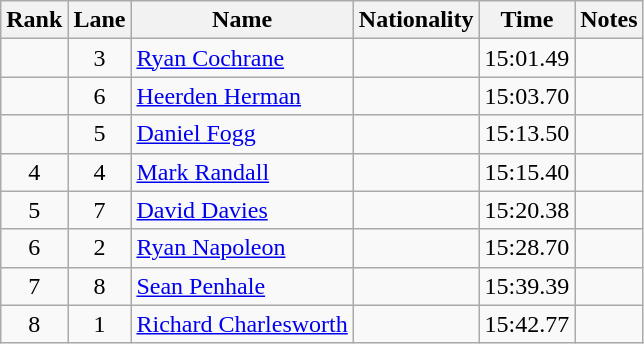<table class="wikitable sortable" style="text-align:center">
<tr>
<th>Rank</th>
<th>Lane</th>
<th>Name</th>
<th>Nationality</th>
<th>Time</th>
<th>Notes</th>
</tr>
<tr>
<td></td>
<td>3</td>
<td align=left><a href='#'>Ryan Cochrane</a></td>
<td align=left></td>
<td>15:01.49</td>
<td></td>
</tr>
<tr>
<td></td>
<td>6</td>
<td align=left><a href='#'>Heerden Herman</a></td>
<td align=left></td>
<td>15:03.70</td>
<td></td>
</tr>
<tr>
<td></td>
<td>5</td>
<td align=left><a href='#'>Daniel Fogg</a></td>
<td align=left></td>
<td>15:13.50</td>
<td></td>
</tr>
<tr>
<td>4</td>
<td>4</td>
<td align=left><a href='#'>Mark Randall</a></td>
<td align=left></td>
<td>15:15.40</td>
<td></td>
</tr>
<tr>
<td>5</td>
<td>7</td>
<td align=left><a href='#'>David Davies</a></td>
<td align=left></td>
<td>15:20.38</td>
<td></td>
</tr>
<tr>
<td>6</td>
<td>2</td>
<td align=left><a href='#'>Ryan Napoleon</a></td>
<td align=left></td>
<td>15:28.70</td>
<td></td>
</tr>
<tr>
<td>7</td>
<td>8</td>
<td align=left><a href='#'>Sean Penhale</a></td>
<td align=left></td>
<td>15:39.39</td>
<td></td>
</tr>
<tr>
<td>8</td>
<td>1</td>
<td align=left><a href='#'>Richard Charlesworth</a></td>
<td align=left></td>
<td>15:42.77</td>
<td></td>
</tr>
</table>
